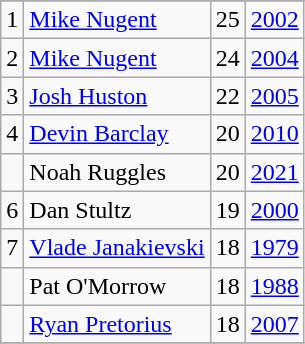<table class="wikitable">
<tr>
</tr>
<tr>
<td>1</td>
<td><a href='#'>Mike Nugent</a></td>
<td>25</td>
<td><a href='#'>2002</a></td>
</tr>
<tr>
<td>2</td>
<td><a href='#'>Mike Nugent</a></td>
<td>24</td>
<td><a href='#'>2004</a></td>
</tr>
<tr>
<td>3</td>
<td><a href='#'>Josh Huston</a></td>
<td>22</td>
<td><a href='#'>2005</a></td>
</tr>
<tr>
<td>4</td>
<td><a href='#'>Devin Barclay</a></td>
<td>20</td>
<td><a href='#'>2010</a></td>
</tr>
<tr>
<td></td>
<td>Noah Ruggles</td>
<td>20</td>
<td><a href='#'>2021</a></td>
</tr>
<tr>
<td>6</td>
<td>Dan Stultz</td>
<td>19</td>
<td><a href='#'>2000</a></td>
</tr>
<tr>
<td>7</td>
<td><a href='#'>Vlade Janakievski</a></td>
<td>18</td>
<td><a href='#'>1979</a></td>
</tr>
<tr>
<td></td>
<td>Pat O'Morrow</td>
<td>18</td>
<td><a href='#'>1988</a></td>
</tr>
<tr>
<td></td>
<td><a href='#'>Ryan Pretorius</a></td>
<td>18</td>
<td><a href='#'>2007</a></td>
</tr>
<tr>
</tr>
</table>
